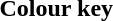<table class="toccolours">
<tr>
<th>Colour key</th>
</tr>
<tr>
<td></td>
</tr>
</table>
